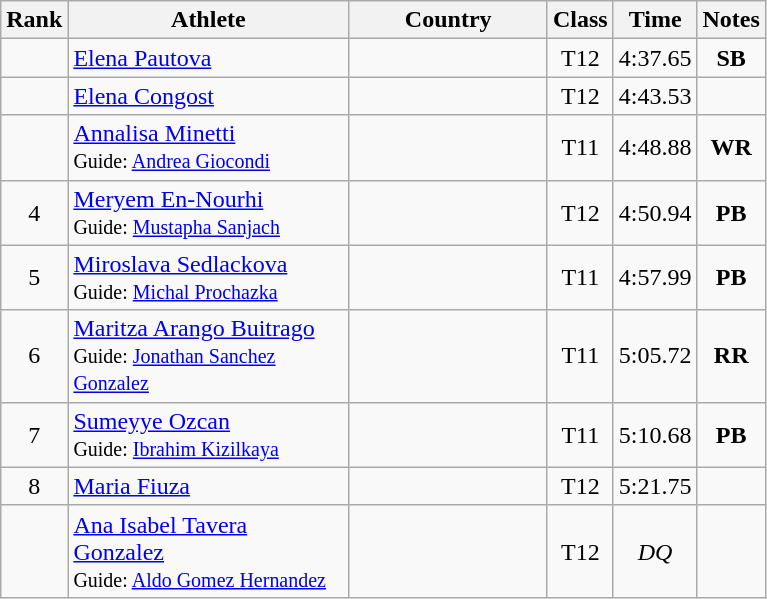<table class="wikitable sortable" style="text-align:center">
<tr>
<th>Rank</th>
<th style="width:180px">Athlete</th>
<th style="width:125px">Country</th>
<th>Class</th>
<th>Time</th>
<th>Notes</th>
</tr>
<tr>
<td></td>
<td style="text-align:left;"><a href='#'>Elena Pautova</a></td>
<td style="text-align:left;"></td>
<td>T12</td>
<td>4:37.65</td>
<td><strong>SB</strong></td>
</tr>
<tr>
<td></td>
<td style="text-align:left;"><a href='#'>Elena Congost</a></td>
<td style="text-align:left;"></td>
<td>T12</td>
<td>4:43.53</td>
<td></td>
</tr>
<tr>
<td></td>
<td style="text-align:left;"><a href='#'>Annalisa Minetti</a><br><small>Guide: <a href='#'>Andrea Giocondi</a></small></td>
<td style="text-align:left;"></td>
<td>T11</td>
<td>4:48.88</td>
<td><strong>WR</strong></td>
</tr>
<tr>
<td>4</td>
<td style="text-align:left;"><a href='#'>Meryem En-Nourhi</a><br><small>Guide: <a href='#'>Mustapha Sanjach</a></small></td>
<td style="text-align:left;"></td>
<td>T12</td>
<td>4:50.94</td>
<td><strong>PB</strong></td>
</tr>
<tr>
<td>5</td>
<td style="text-align:left;"><a href='#'>Miroslava Sedlackova</a><br><small>Guide: <a href='#'>Michal Prochazka</a></small></td>
<td style="text-align:left;"></td>
<td>T11</td>
<td>4:57.99</td>
<td><strong>PB</strong></td>
</tr>
<tr>
<td>6</td>
<td style="text-align:left;"><a href='#'>Maritza Arango Buitrago</a><br><small>Guide: <a href='#'>Jonathan Sanchez Gonzalez</a></small></td>
<td style="text-align:left;"></td>
<td>T11</td>
<td>5:05.72</td>
<td><strong>RR</strong></td>
</tr>
<tr>
<td>7</td>
<td style="text-align:left;"><a href='#'>Sumeyye Ozcan</a><br><small>Guide: <a href='#'>Ibrahim Kizilkaya</a></small></td>
<td style="text-align:left;"></td>
<td>T11</td>
<td>5:10.68</td>
<td><strong>PB</strong></td>
</tr>
<tr>
<td>8</td>
<td style="text-align:left;"><a href='#'>Maria Fiuza</a></td>
<td style="text-align:left;"></td>
<td>T12</td>
<td>5:21.75</td>
<td></td>
</tr>
<tr>
<td></td>
<td style="text-align:left;"><a href='#'>Ana Isabel Tavera Gonzalez</a><br><small>Guide: <a href='#'>Aldo Gomez Hernandez</a></small></td>
<td style="text-align:left;"></td>
<td>T12</td>
<td><em>DQ</em></td>
<td></td>
</tr>
</table>
